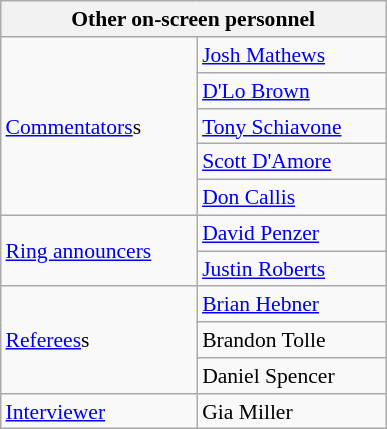<table align="right" class="wikitable" style="border:1px; font-size:90%; margin-left:1em;">
<tr>
<th width="250" colspan="2"><strong>Other on-screen personnel</strong></th>
</tr>
<tr>
<td rowspan="5"><a href='#'>Commentators</a>s</td>
<td><a href='#'>Josh Mathews</a></td>
</tr>
<tr>
<td><a href='#'>D'Lo Brown</a></td>
</tr>
<tr>
<td><a href='#'>Tony Schiavone</a> </td>
</tr>
<tr>
<td><a href='#'>Scott D'Amore</a> </td>
</tr>
<tr>
<td><a href='#'>Don Callis</a> </td>
</tr>
<tr>
<td rowspan="2"><a href='#'>Ring announcers</a></td>
<td><a href='#'>David Penzer</a></td>
</tr>
<tr>
<td><a href='#'>Justin Roberts</a> </td>
</tr>
<tr>
<td rowspan="3"><a href='#'>Referees</a>s</td>
<td><a href='#'>Brian Hebner</a></td>
</tr>
<tr>
<td>Brandon Tolle</td>
</tr>
<tr>
<td>Daniel Spencer</td>
</tr>
<tr>
<td rowspan="1"><a href='#'>Interviewer</a></td>
<td>Gia Miller</td>
</tr>
</table>
